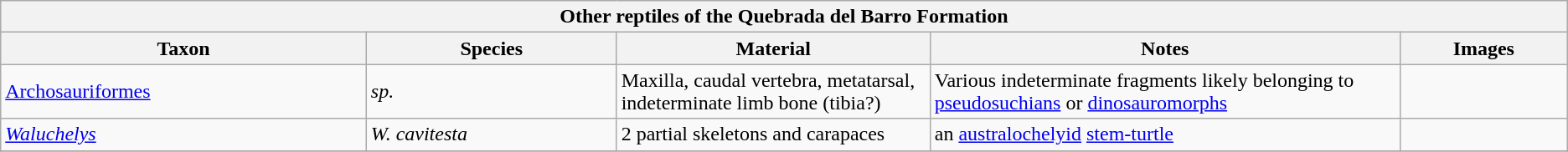<table class="wikitable" align="center">
<tr>
<th colspan="7" align="center"><strong>Other reptiles of the Quebrada del Barro Formation</strong></th>
</tr>
<tr>
<th>Taxon</th>
<th>Species</th>
<th width="20%">Material</th>
<th width="30%">Notes</th>
<th>Images</th>
</tr>
<tr>
<td><a href='#'>Archosauriformes</a></td>
<td><em>sp.</em></td>
<td>Maxilla, caudal vertebra, metatarsal, indeterminate limb bone (tibia?)</td>
<td>Various indeterminate fragments likely belonging to <a href='#'>pseudosuchians</a> or <a href='#'>dinosauromorphs</a></td>
<td></td>
</tr>
<tr>
<td><em><a href='#'>Waluchelys</a></em></td>
<td><em>W. cavitesta</em></td>
<td>2 partial skeletons and carapaces</td>
<td>an <a href='#'>australochelyid</a> <a href='#'>stem-turtle</a></td>
<td></td>
</tr>
<tr>
</tr>
</table>
